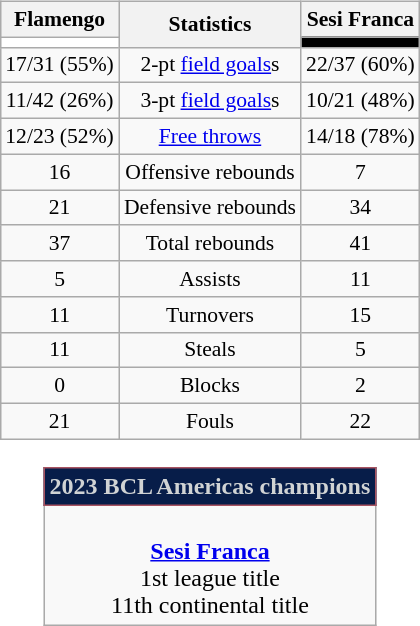<table style="width:100%;">
<tr>
<td valign=top align=right width=33%><br>













</td>
<td style="vertical-align:top; align:center; width:33%;"><br><table style="width:100%;">
<tr>
<td style="width=50%;"></td>
<td></td>
<td style="width=50%;"></td>
</tr>
</table>
<table class="wikitable" style="font-size:90%; text-align:center; margin:auto;" align=center>
<tr>
<th>Flamengo</th>
<th rowspan=2>Statistics</th>
<th>Sesi Franca</th>
</tr>
<tr>
<td style="background:white;"></td>
<td style="background:black;"></td>
</tr>
<tr>
<td>17/31 (55%)</td>
<td>2-pt <a href='#'>field goals</a>s</td>
<td>22/37 (60%)</td>
</tr>
<tr>
<td>11/42 (26%)</td>
<td>3-pt <a href='#'>field goals</a>s</td>
<td>10/21  (48%)</td>
</tr>
<tr>
<td>12/23 (52%)</td>
<td><a href='#'>Free throws</a></td>
<td>14/18 (78%)</td>
</tr>
<tr>
<td>16</td>
<td>Offensive rebounds</td>
<td>7</td>
</tr>
<tr>
<td>21</td>
<td>Defensive rebounds</td>
<td>34</td>
</tr>
<tr>
<td>37</td>
<td>Total rebounds</td>
<td>41</td>
</tr>
<tr>
<td>5</td>
<td>Assists</td>
<td>11</td>
</tr>
<tr>
<td>11</td>
<td>Turnovers</td>
<td>15</td>
</tr>
<tr>
<td>11</td>
<td>Steals</td>
<td>5</td>
</tr>
<tr>
<td>0</td>
<td>Blocks</td>
<td>2</td>
</tr>
<tr>
<td>21</td>
<td>Fouls</td>
<td>22</td>
</tr>
</table>
<br><table class=wikitable style="text-align:center; margin:auto">
<tr>
<th style="background: #071D49; color: #D0D3D4; border: 1px solid #A85361;">2023 BCL Americas champions</th>
</tr>
<tr>
<td><br> <strong><a href='#'>Sesi Franca</a></strong><br> 1st league title<br>11th continental title</td>
</tr>
</table>
</td>
<td style="vertical-align:top; align:left; width:33%;"><br>













</td>
</tr>
</table>
